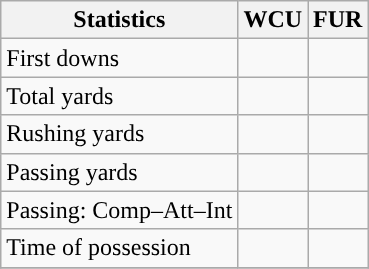<table class="wikitable" style="float: left;">
<tr>
<th>Statistics</th>
<th>WCU</th>
<th>FUR</th>
</tr>
<tr>
<td>First downs</td>
<td></td>
<td></td>
</tr>
<tr>
<td>Total yards</td>
<td></td>
<td></td>
</tr>
<tr>
<td>Rushing yards</td>
<td></td>
<td></td>
</tr>
<tr>
<td>Passing yards</td>
<td></td>
<td></td>
</tr>
<tr>
<td>Passing: Comp–Att–Int</td>
<td></td>
<td></td>
</tr>
<tr>
<td>Time of possession</td>
<td></td>
<td></td>
</tr>
<tr>
</tr>
</table>
